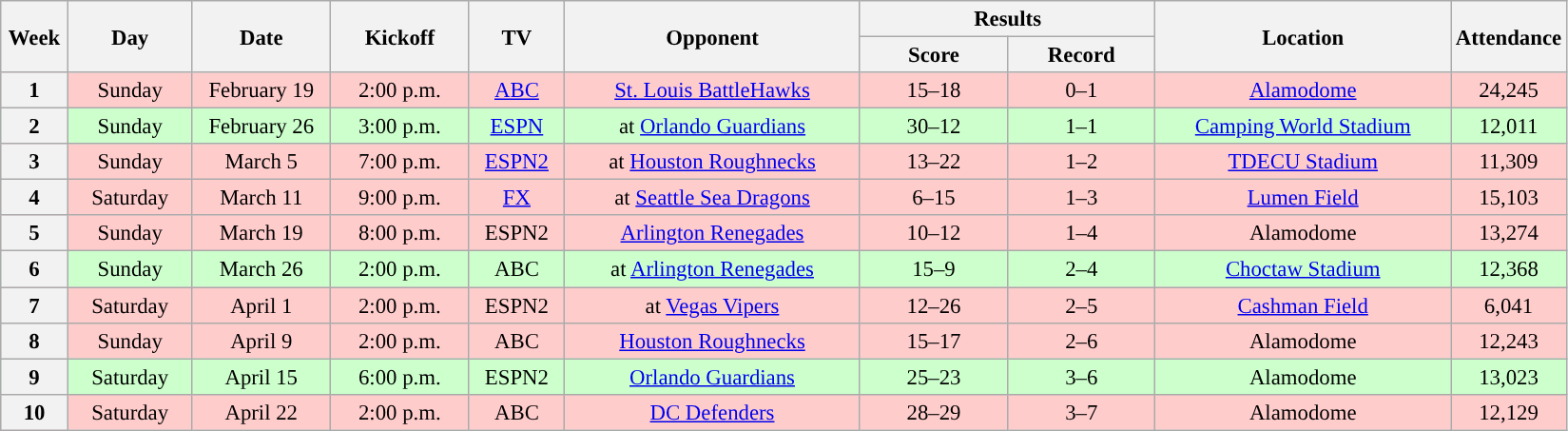<table class="wikitable" style="text-align:center; font-size: 95%;">
<tr>
<th rowspan="2" width="40">Week</th>
<th rowspan="2" width="80">Day</th>
<th rowspan="2" width="90">Date</th>
<th rowspan="2" width="90">Kickoff</th>
<th rowspan="2" width="60">TV</th>
<th rowspan="2" width="200">Opponent</th>
<th colspan="2" width="200">Results</th>
<th rowspan="2" width="200">Location</th>
<th rowspan="2">Attendance</th>
</tr>
<tr>
<th width="60">Score</th>
<th width="60">Record</th>
</tr>
<tr bgcolor=#ffcccc>
<th>1</th>
<td>Sunday</td>
<td>February 19</td>
<td>2:00 p.m.</td>
<td><a href='#'>ABC</a></td>
<td><a href='#'>St. Louis BattleHawks</a></td>
<td>15–18</td>
<td>0–1</td>
<td><a href='#'>Alamodome</a></td>
<td>24,245</td>
</tr>
<tr bgcolor=#ccffcc>
<th>2</th>
<td>Sunday</td>
<td>February 26</td>
<td>3:00 p.m.</td>
<td><a href='#'>ESPN</a></td>
<td>at <a href='#'>Orlando Guardians</a></td>
<td>30–12</td>
<td>1–1</td>
<td><a href='#'>Camping World Stadium</a></td>
<td>12,011</td>
</tr>
<tr bgcolor=#ffcccc>
<th>3</th>
<td>Sunday</td>
<td>March 5</td>
<td>7:00 p.m.</td>
<td><a href='#'>ESPN2</a></td>
<td>at <a href='#'>Houston Roughnecks</a></td>
<td>13–22</td>
<td>1–2</td>
<td><a href='#'>TDECU Stadium</a></td>
<td>11,309</td>
</tr>
<tr bgcolor=#ffcccc>
<th>4</th>
<td>Saturday</td>
<td>March 11</td>
<td>9:00 p.m.</td>
<td><a href='#'>FX</a></td>
<td>at <a href='#'>Seattle Sea Dragons</a></td>
<td>6–15</td>
<td>1–3</td>
<td><a href='#'>Lumen Field</a></td>
<td>15,103</td>
</tr>
<tr bgcolor=#ffcccc>
<th>5</th>
<td>Sunday</td>
<td>March 19</td>
<td>8:00 p.m.</td>
<td>ESPN2</td>
<td><a href='#'>Arlington Renegades</a></td>
<td>10–12</td>
<td>1–4</td>
<td>Alamodome</td>
<td>13,274</td>
</tr>
<tr bgcolor=#ccffcc>
<th>6</th>
<td>Sunday</td>
<td>March 26</td>
<td>2:00 p.m.</td>
<td>ABC</td>
<td>at <a href='#'>Arlington Renegades</a></td>
<td>15–9</td>
<td>2–4</td>
<td><a href='#'>Choctaw Stadium</a></td>
<td>12,368</td>
</tr>
<tr bgcolor=#ffcccc>
<th>7</th>
<td>Saturday</td>
<td>April 1</td>
<td>2:00 p.m.</td>
<td>ESPN2</td>
<td>at <a href='#'>Vegas Vipers</a></td>
<td>12–26</td>
<td>2–5</td>
<td><a href='#'>Cashman Field</a></td>
<td>6,041</td>
</tr>
<tr bgcolor=#ffcccc>
<th>8</th>
<td>Sunday</td>
<td>April 9</td>
<td>2:00 p.m.</td>
<td>ABC</td>
<td><a href='#'>Houston Roughnecks</a></td>
<td>15–17 </td>
<td>2–6</td>
<td>Alamodome</td>
<td>12,243</td>
</tr>
<tr bgcolor=#ccffcc>
<th>9</th>
<td>Saturday</td>
<td>April 15</td>
<td>6:00 p.m.</td>
<td>ESPN2</td>
<td><a href='#'>Orlando Guardians</a></td>
<td>25–23</td>
<td>3–6</td>
<td>Alamodome</td>
<td>13,023</td>
</tr>
<tr bgcolor=#ffcccc>
<th>10</th>
<td>Saturday</td>
<td>April 22</td>
<td>2:00 p.m.</td>
<td>ABC</td>
<td><a href='#'>DC Defenders</a></td>
<td>28–29</td>
<td>3–7</td>
<td>Alamodome</td>
<td>12,129</td>
</tr>
</table>
